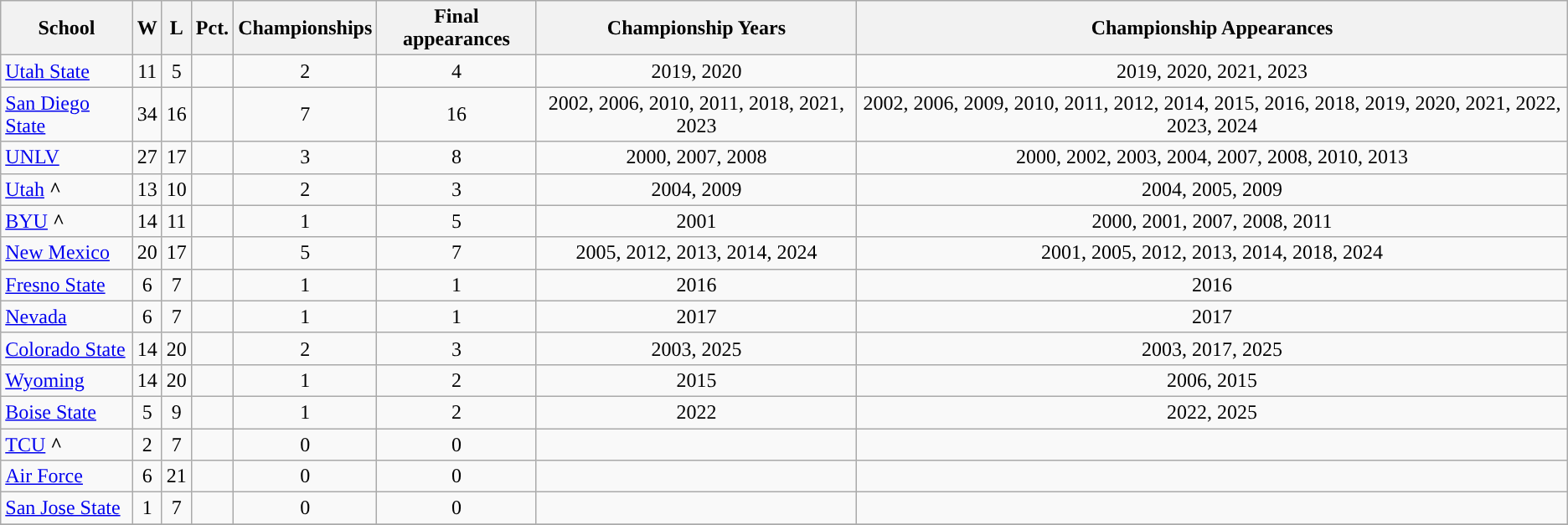<table class="wikitable sortable" style="text-align:center">
<tr>
<th width=px>School</th>
<th width=px>W</th>
<th width=px>L</th>
<th width=px>Pct.</th>
<th width=px>Championships</th>
<th width=px>Final appearances</th>
<th width=px>Championship Years</th>
<th width=px>Championship Appearances</th>
</tr>
<tr>
<td align=left><a href='#'>Utah State</a></td>
<td>11</td>
<td>5</td>
<td></td>
<td>2</td>
<td>4</td>
<td>2019, 2020</td>
<td>2019, 2020, 2021, 2023</td>
</tr>
<tr>
<td align=left><a href='#'>San Diego State</a></td>
<td>34</td>
<td>16</td>
<td></td>
<td>7</td>
<td>16</td>
<td>2002, 2006, 2010, 2011, 2018, 2021, 2023</td>
<td>2002, 2006, 2009, 2010, 2011, 2012, 2014, 2015, 2016, 2018, 2019, 2020, 2021, 2022, 2023, 2024</td>
</tr>
<tr>
<td align=left><a href='#'>UNLV</a></td>
<td>27</td>
<td>17</td>
<td></td>
<td>3</td>
<td>8</td>
<td>2000, 2007, 2008</td>
<td>2000, 2002, 2003, 2004, 2007, 2008, 2010, 2013</td>
</tr>
<tr>
<td align=left><a href='#'>Utah</a> <strong>^</strong></td>
<td>13</td>
<td>10</td>
<td></td>
<td>2</td>
<td>3</td>
<td>2004, 2009</td>
<td>2004, 2005, 2009</td>
</tr>
<tr>
<td align=left><a href='#'>BYU</a> <strong>^</strong></td>
<td>14</td>
<td>11</td>
<td></td>
<td>1</td>
<td>5</td>
<td>2001</td>
<td>2000, 2001, 2007, 2008, 2011</td>
</tr>
<tr>
<td align=left><a href='#'>New Mexico</a></td>
<td>20</td>
<td>17</td>
<td></td>
<td>5</td>
<td>7</td>
<td>2005, 2012, 2013, 2014, 2024</td>
<td>2001, 2005, 2012, 2013, 2014, 2018, 2024</td>
</tr>
<tr>
<td align=left><a href='#'>Fresno State</a></td>
<td>6</td>
<td>7</td>
<td></td>
<td>1</td>
<td>1</td>
<td>2016</td>
<td>2016</td>
</tr>
<tr>
<td align=left><a href='#'>Nevada</a></td>
<td>6</td>
<td>7</td>
<td></td>
<td>1</td>
<td>1</td>
<td>2017</td>
<td>2017</td>
</tr>
<tr>
<td align=left><a href='#'>Colorado State</a></td>
<td>14</td>
<td>20</td>
<td></td>
<td>2</td>
<td>3</td>
<td>2003, 2025</td>
<td>2003, 2017, 2025</td>
</tr>
<tr>
<td align=left><a href='#'>Wyoming</a></td>
<td>14</td>
<td>20</td>
<td></td>
<td>1</td>
<td>2</td>
<td>2015</td>
<td>2006, 2015</td>
</tr>
<tr>
<td align=left><a href='#'>Boise State</a></td>
<td>5</td>
<td>9</td>
<td></td>
<td>1</td>
<td>2</td>
<td>2022</td>
<td>2022, 2025</td>
</tr>
<tr>
<td align=left><a href='#'>TCU</a> <strong>^</strong></td>
<td>2</td>
<td>7</td>
<td></td>
<td>0</td>
<td>0</td>
<td></td>
<td></td>
</tr>
<tr>
<td align=left><a href='#'>Air Force</a></td>
<td>6</td>
<td>21</td>
<td></td>
<td>0</td>
<td>0</td>
<td></td>
<td></td>
</tr>
<tr>
<td align=left><a href='#'>San Jose State</a></td>
<td>1</td>
<td>7</td>
<td></td>
<td>0</td>
<td>0</td>
<td></td>
<td></td>
</tr>
<tr>
</tr>
</table>
